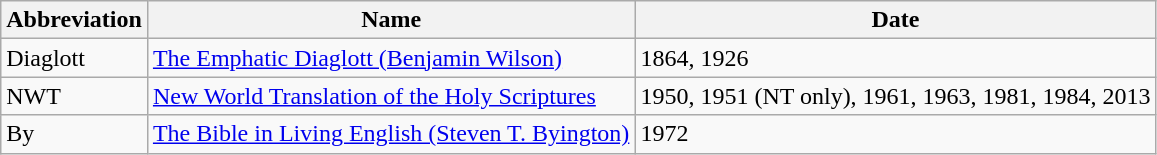<table class="sortable wikitable">
<tr>
<th>Abbreviation</th>
<th>Name</th>
<th>Date</th>
</tr>
<tr>
<td>Diaglott</td>
<td><a href='#'>The Emphatic Diaglott (Benjamin Wilson)</a></td>
<td>1864, 1926</td>
</tr>
<tr>
<td>NWT</td>
<td><a href='#'>New World Translation of the Holy Scriptures</a></td>
<td>1950, 1951 (NT only), 1961, 1963, 1981, 1984, 2013</td>
</tr>
<tr>
<td>By</td>
<td><a href='#'>The Bible in Living English (Steven T. Byington)</a></td>
<td>1972</td>
</tr>
</table>
